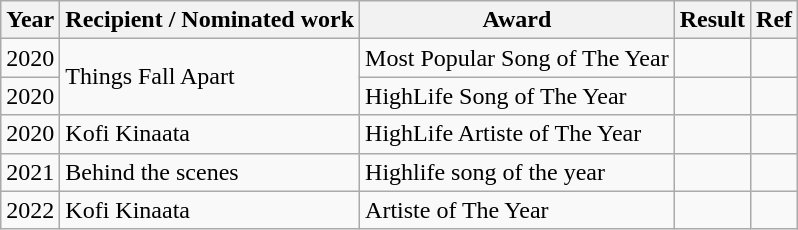<table class="wikitable">
<tr>
<th>Year</th>
<th>Recipient / Nominated work</th>
<th>Award</th>
<th>Result</th>
<th>Ref</th>
</tr>
<tr>
<td>2020</td>
<td rowspan="2">Things Fall Apart</td>
<td>Most Popular Song of The Year</td>
<td></td>
<td></td>
</tr>
<tr>
<td>2020</td>
<td>HighLife Song of The Year</td>
<td></td>
<td></td>
</tr>
<tr>
<td>2020</td>
<td>Kofi Kinaata</td>
<td>HighLife Artiste of The Year</td>
<td></td>
<td></td>
</tr>
<tr>
<td>2021</td>
<td>Behind the scenes</td>
<td>Highlife song of the year</td>
<td></td>
<td></td>
</tr>
<tr>
<td>2022</td>
<td>Kofi Kinaata</td>
<td>Artiste of The Year</td>
<td></td>
<td></td>
</tr>
</table>
